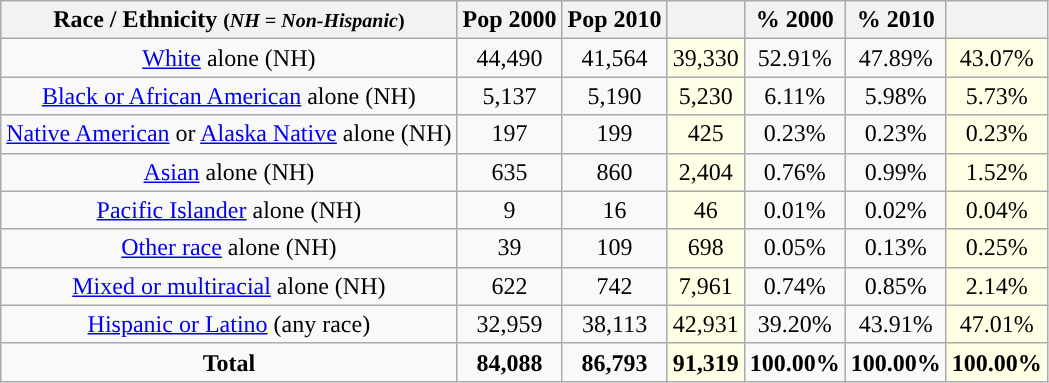<table class="wikitable" style="text-align:center;">
<tr>
<th>Race / Ethnicity <small>(<em>NH = Non-Hispanic</em>)</small></th>
<th>Pop 2000</th>
<th>Pop 2010</th>
<th></th>
<th>% 2000</th>
<th>% 2010</th>
<th></th>
</tr>
<tr>
<td><a href='#'>White</a> alone (NH)</td>
<td>44,490</td>
<td>41,564</td>
<td style='background: #ffffe6;'>39,330</td>
<td>52.91%</td>
<td>47.89%</td>
<td style='background: #ffffe6;'>43.07%</td>
</tr>
<tr>
<td><a href='#'>Black or African American</a> alone (NH)</td>
<td>5,137</td>
<td>5,190</td>
<td style='background: #ffffe6;'>5,230</td>
<td>6.11%</td>
<td>5.98%</td>
<td style='background: #ffffe6;'>5.73%</td>
</tr>
<tr>
<td><a href='#'>Native American</a> or <a href='#'>Alaska Native</a> alone (NH)</td>
<td>197</td>
<td>199</td>
<td style='background: #ffffe6;'>425</td>
<td>0.23%</td>
<td>0.23%</td>
<td style='background: #ffffe6;'>0.23%</td>
</tr>
<tr>
<td><a href='#'>Asian</a> alone (NH)</td>
<td>635</td>
<td>860</td>
<td style='background: #ffffe6;'>2,404</td>
<td>0.76%</td>
<td>0.99%</td>
<td style='background: #ffffe6;'>1.52%</td>
</tr>
<tr>
<td><a href='#'>Pacific Islander</a> alone (NH)</td>
<td>9</td>
<td>16</td>
<td style='background: #ffffe6;'>46</td>
<td>0.01%</td>
<td>0.02%</td>
<td style='background: #ffffe6;'>0.04%</td>
</tr>
<tr>
<td><a href='#'>Other race</a> alone (NH)</td>
<td>39</td>
<td>109</td>
<td style='background: #ffffe6;'>698</td>
<td>0.05%</td>
<td>0.13%</td>
<td style='background: #ffffe6;'>0.25%</td>
</tr>
<tr>
<td><a href='#'>Mixed or multiracial</a> alone (NH)</td>
<td>622</td>
<td>742</td>
<td style='background: #ffffe6;'>7,961</td>
<td>0.74%</td>
<td>0.85%</td>
<td style='background: #ffffe6;'>2.14%</td>
</tr>
<tr>
<td><a href='#'>Hispanic or Latino</a> (any race)</td>
<td>32,959</td>
<td>38,113</td>
<td style='background: #ffffe6;'>42,931</td>
<td>39.20%</td>
<td>43.91%</td>
<td style='background: #ffffe6;'>47.01%</td>
</tr>
<tr>
<td><strong>Total</strong></td>
<td><strong>84,088</strong></td>
<td><strong>86,793</strong></td>
<td style='background: #ffffe6;'><strong>91,319</strong></td>
<td><strong>100.00%</strong></td>
<td><strong>100.00%</strong></td>
<td style='background: #ffffe6;'><strong>100.00%</strong></td>
</tr>
</table>
